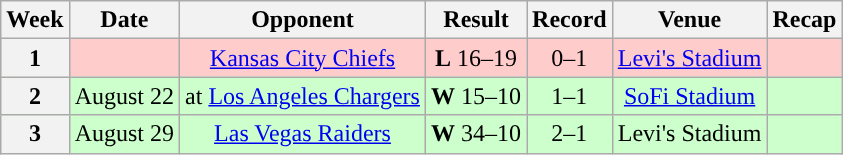<table class="wikitable" style="text-align:center">
<tr>
<th>Week</th>
<th>Date</th>
<th>Opponent</th>
<th>Result</th>
<th>Record</th>
<th>Venue</th>
<th>Recap</th>
</tr>
<tr style="background:#fcc">
<th>1</th>
<td></td>
<td><a href='#'>Kansas City Chiefs</a></td>
<td><strong>L</strong> 16–19</td>
<td>0–1</td>
<td><a href='#'>Levi's Stadium</a></td>
<td></td>
</tr>
<tr style="background:#cfc">
<th>2</th>
<td>August 22</td>
<td>at <a href='#'>Los Angeles Chargers</a></td>
<td><strong>W</strong> 15–10</td>
<td>1–1</td>
<td><a href='#'>SoFi Stadium</a></td>
<td></td>
</tr>
<tr style="background:#cfc">
<th>3</th>
<td>August 29</td>
<td><a href='#'>Las Vegas Raiders</a></td>
<td><strong>W</strong> 34–10</td>
<td>2–1</td>
<td>Levi's Stadium</td>
<td></td>
</tr>
</table>
